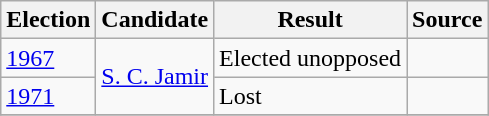<table class="wikitable sortable">
<tr>
<th>Election</th>
<th>Candidate</th>
<th>Result</th>
<th>Source</th>
</tr>
<tr>
<td><a href='#'>1967</a></td>
<td rowspan=2><a href='#'>S. C. Jamir</a></td>
<td>Elected unopposed</td>
<td></td>
</tr>
<tr>
<td><a href='#'>1971</a></td>
<td>Lost</td>
<td></td>
</tr>
<tr>
</tr>
</table>
